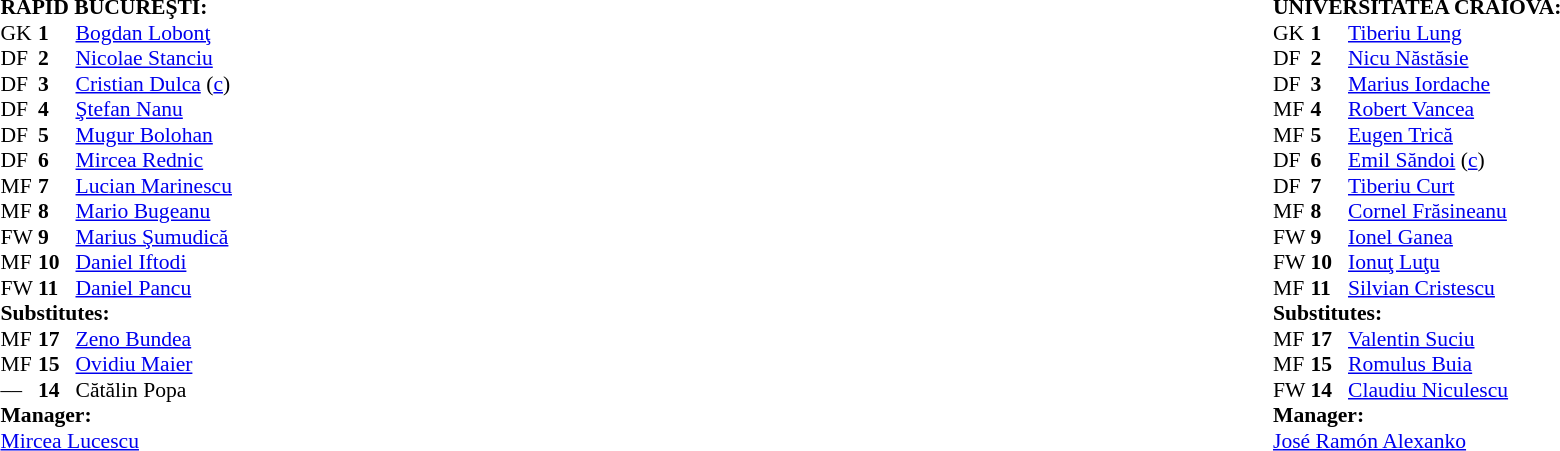<table width="100%">
<tr>
<td valign="top" width="50%"><br><table style="font-size: 90%" cellspacing="0" cellpadding="0">
<tr>
<td colspan="4"><strong>RAPID BUCUREŞTI:</strong></td>
</tr>
<tr>
<th width=25></th>
<th width=25></th>
</tr>
<tr>
<td>GK</td>
<td><strong>1</strong></td>
<td> <a href='#'>Bogdan Lobonţ</a></td>
</tr>
<tr>
<td>DF</td>
<td><strong>2</strong></td>
<td> <a href='#'>Nicolae Stanciu</a></td>
<td></td>
</tr>
<tr>
<td>DF</td>
<td><strong>3</strong></td>
<td> <a href='#'>Cristian Dulca</a> (<a href='#'>c</a>)</td>
</tr>
<tr>
<td>DF</td>
<td><strong>4</strong></td>
<td> <a href='#'>Ştefan Nanu</a></td>
<td></td>
<td></td>
</tr>
<tr>
<td>DF</td>
<td><strong>5</strong></td>
<td> <a href='#'>Mugur Bolohan</a></td>
</tr>
<tr>
<td>DF</td>
<td><strong>6</strong></td>
<td> <a href='#'>Mircea Rednic</a></td>
</tr>
<tr>
<td>MF</td>
<td><strong>7</strong></td>
<td> <a href='#'>Lucian Marinescu</a></td>
<td></td>
</tr>
<tr>
<td>MF</td>
<td><strong>8</strong></td>
<td> <a href='#'>Mario Bugeanu</a></td>
<td></td>
<td></td>
</tr>
<tr>
<td>FW</td>
<td><strong>9</strong></td>
<td> <a href='#'>Marius Şumudică</a></td>
<td></td>
<td></td>
</tr>
<tr>
<td>MF</td>
<td><strong>10</strong></td>
<td> <a href='#'>Daniel Iftodi</a></td>
</tr>
<tr>
<td>FW</td>
<td><strong>11</strong></td>
<td> <a href='#'>Daniel Pancu</a></td>
<td></td>
<td></td>
</tr>
<tr>
<td colspan=3><strong>Substitutes:</strong></td>
</tr>
<tr>
<td>MF</td>
<td><strong>17</strong></td>
<td> <a href='#'>Zeno Bundea</a></td>
<td></td>
<td></td>
</tr>
<tr>
<td>MF</td>
<td><strong>15</strong></td>
<td> <a href='#'>Ovidiu Maier</a></td>
<td></td>
<td></td>
</tr>
<tr>
<td>––</td>
<td><strong>14</strong></td>
<td> Cătălin Popa</td>
<td></td>
<td></td>
</tr>
<tr>
<td colspan=3><strong>Manager:</strong></td>
</tr>
<tr>
<td colspan=4> <a href='#'>Mircea Lucescu</a></td>
</tr>
</table>
</td>
<td><br><table style="font-size: 90%" cellspacing="0" cellpadding="0" align=center>
<tr>
<td colspan="4"><strong>UNIVERSITATEA CRAIOVA:</strong></td>
</tr>
<tr>
<th width=25></th>
<th width=25></th>
</tr>
<tr>
<td>GK</td>
<td><strong>1</strong></td>
<td> <a href='#'>Tiberiu Lung</a></td>
</tr>
<tr>
<td>DF</td>
<td><strong>2</strong></td>
<td> <a href='#'>Nicu Năstăsie</a></td>
<td></td>
<td></td>
</tr>
<tr>
<td>DF</td>
<td><strong>3</strong></td>
<td> <a href='#'>Marius Iordache</a></td>
</tr>
<tr>
<td>MF</td>
<td><strong>4</strong></td>
<td> <a href='#'>Robert Vancea</a></td>
<td></td>
</tr>
<tr>
<td>MF</td>
<td><strong>5</strong></td>
<td> <a href='#'>Eugen Trică</a></td>
</tr>
<tr>
<td>DF</td>
<td><strong>6</strong></td>
<td> <a href='#'>Emil Săndoi</a> (<a href='#'>c</a>)</td>
</tr>
<tr>
<td>DF</td>
<td><strong>7</strong></td>
<td> <a href='#'>Tiberiu Curt</a></td>
</tr>
<tr>
<td>MF</td>
<td><strong>8</strong></td>
<td> <a href='#'>Cornel Frăsineanu</a></td>
<td></td>
<td></td>
</tr>
<tr>
<td>FW</td>
<td><strong>9</strong></td>
<td> <a href='#'>Ionel Ganea</a></td>
</tr>
<tr>
<td>FW</td>
<td><strong>10</strong></td>
<td> <a href='#'>Ionuţ Luţu</a></td>
<td></td>
<td></td>
</tr>
<tr>
<td>MF</td>
<td><strong>11</strong></td>
<td> <a href='#'>Silvian Cristescu</a></td>
<td></td>
<td></td>
</tr>
<tr>
<td colspan=3><strong>Substitutes:</strong></td>
</tr>
<tr>
<td>MF</td>
<td><strong>17</strong></td>
<td> <a href='#'>Valentin Suciu</a></td>
<td></td>
<td></td>
</tr>
<tr>
<td>MF</td>
<td><strong>15</strong></td>
<td> <a href='#'>Romulus Buia</a></td>
<td></td>
<td></td>
</tr>
<tr>
<td>FW</td>
<td><strong>14</strong></td>
<td> <a href='#'>Claudiu Niculescu</a></td>
<td></td>
<td></td>
</tr>
<tr>
<td colspan=3><strong>Manager:</strong></td>
</tr>
<tr>
<td colspan=4> <a href='#'>José Ramón Alexanko</a></td>
</tr>
</table>
</td>
</tr>
<tr>
</tr>
</table>
